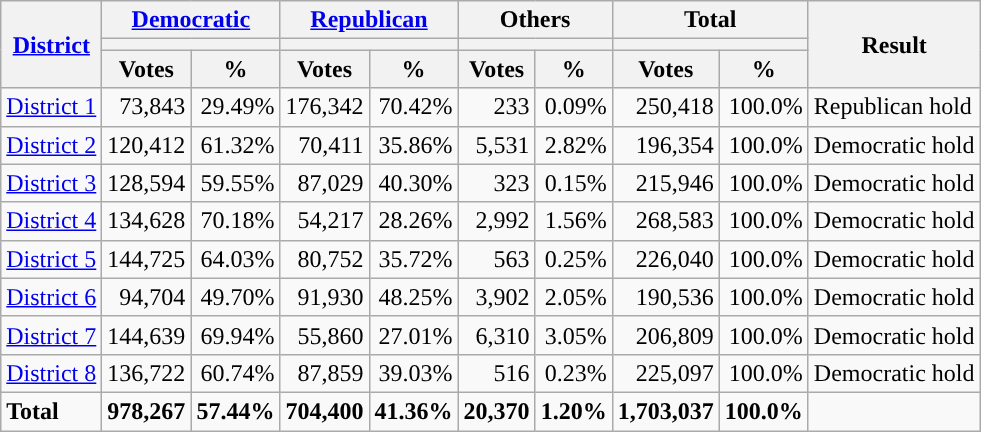<table class="wikitable plainrowheaders sortable" style="font-size:100%; text-align:right;">
<tr>
<th scope=col rowspan=3><a href='#'>District</a></th>
<th scope=col colspan=2><a href='#'>Democratic</a></th>
<th scope=col colspan=2><a href='#'>Republican</a></th>
<th scope=col colspan=2>Others</th>
<th scope=col colspan=2>Total</th>
<th scope=col rowspan=3>Result</th>
</tr>
<tr>
<th scope=col colspan=2 style="background:"></th>
<th scope=col colspan=2 style="background:"></th>
<th scope=col colspan=2></th>
<th scope=col colspan=2></th>
</tr>
<tr>
<th scope=col data-sort-type="number">Votes</th>
<th scope=col data-sort-type="number">%</th>
<th scope=col data-sort-type="number">Votes</th>
<th scope=col data-sort-type="number">%</th>
<th scope=col data-sort-type="number">Votes</th>
<th scope=col data-sort-type="number">%</th>
<th scope=col data-sort-type="number">Votes</th>
<th scope=col data-sort-type="number">%</th>
</tr>
<tr>
<td align=left><a href='#'>District 1</a></td>
<td>73,843</td>
<td>29.49%</td>
<td>176,342</td>
<td>70.42%</td>
<td>233</td>
<td>0.09%</td>
<td>250,418</td>
<td>100.0%</td>
<td align=left>Republican hold</td>
</tr>
<tr>
<td align=left><a href='#'>District 2</a></td>
<td>120,412</td>
<td>61.32%</td>
<td>70,411</td>
<td>35.86%</td>
<td>5,531</td>
<td>2.82%</td>
<td>196,354</td>
<td>100.0%</td>
<td align=left>Democratic hold</td>
</tr>
<tr>
<td align=left><a href='#'>District 3</a></td>
<td>128,594</td>
<td>59.55%</td>
<td>87,029</td>
<td>40.30%</td>
<td>323</td>
<td>0.15%</td>
<td>215,946</td>
<td>100.0%</td>
<td align=left>Democratic hold</td>
</tr>
<tr>
<td align=left><a href='#'>District 4</a></td>
<td>134,628</td>
<td>70.18%</td>
<td>54,217</td>
<td>28.26%</td>
<td>2,992</td>
<td>1.56%</td>
<td>268,583</td>
<td>100.0%</td>
<td align=left>Democratic hold</td>
</tr>
<tr>
<td align=left><a href='#'>District 5</a></td>
<td>144,725</td>
<td>64.03%</td>
<td>80,752</td>
<td>35.72%</td>
<td>563</td>
<td>0.25%</td>
<td>226,040</td>
<td>100.0%</td>
<td align=left>Democratic hold</td>
</tr>
<tr>
<td align=left><a href='#'>District 6</a></td>
<td>94,704</td>
<td>49.70%</td>
<td>91,930</td>
<td>48.25%</td>
<td>3,902</td>
<td>2.05%</td>
<td>190,536</td>
<td>100.0%</td>
<td align=left>Democratic hold</td>
</tr>
<tr>
<td align=left><a href='#'>District 7</a></td>
<td>144,639</td>
<td>69.94%</td>
<td>55,860</td>
<td>27.01%</td>
<td>6,310</td>
<td>3.05%</td>
<td>206,809</td>
<td>100.0%</td>
<td align=left>Democratic hold</td>
</tr>
<tr>
<td align=left><a href='#'>District 8</a></td>
<td>136,722</td>
<td>60.74%</td>
<td>87,859</td>
<td>39.03%</td>
<td>516</td>
<td>0.23%</td>
<td>225,097</td>
<td>100.0%</td>
<td align=left>Democratic hold</td>
</tr>
<tr class="sortbottom" style="font-weight:bold">
<td align=left>Total</td>
<td>978,267</td>
<td>57.44%</td>
<td>704,400</td>
<td>41.36%</td>
<td>20,370</td>
<td>1.20%</td>
<td>1,703,037</td>
<td>100.0%</td>
<td></td>
</tr>
</table>
